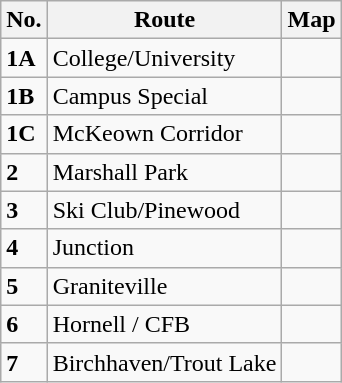<table class="wikitable">
<tr>
<th>No.</th>
<th>Route</th>
<th>Map</th>
</tr>
<tr>
<td><strong>1A</strong></td>
<td>College/University</td>
<td></td>
</tr>
<tr>
<td><strong>1B</strong></td>
<td>Campus Special</td>
<td></td>
</tr>
<tr>
<td><strong>1C</strong></td>
<td>McKeown Corridor</td>
<td></td>
</tr>
<tr>
<td><strong>2</strong></td>
<td>Marshall Park</td>
<td></td>
</tr>
<tr>
<td><strong>3</strong></td>
<td>Ski Club/Pinewood</td>
<td></td>
</tr>
<tr>
<td><strong>4</strong></td>
<td>Junction</td>
<td></td>
</tr>
<tr>
<td><strong>5</strong></td>
<td>Graniteville</td>
<td></td>
</tr>
<tr>
<td><strong>6</strong></td>
<td>Hornell / CFB</td>
<td></td>
</tr>
<tr>
<td><strong>7</strong></td>
<td>Birchhaven/Trout Lake</td>
<td></td>
</tr>
</table>
